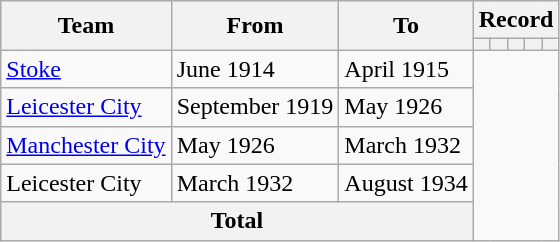<table class=wikitable style="text-align: center">
<tr>
<th rowspan=2>Team</th>
<th rowspan=2>From</th>
<th rowspan=2>To</th>
<th colspan=5>Record</th>
</tr>
<tr>
<th></th>
<th></th>
<th></th>
<th></th>
<th></th>
</tr>
<tr>
<td align=left><a href='#'>Stoke</a></td>
<td align=left>June 1914</td>
<td align=left>April 1915<br></td>
</tr>
<tr>
<td align=left><a href='#'>Leicester City</a></td>
<td align=left>September 1919</td>
<td align=left>May 1926<br></td>
</tr>
<tr>
<td align=left><a href='#'>Manchester City</a></td>
<td align=left>May 1926</td>
<td align=left>March 1932<br></td>
</tr>
<tr>
<td align=left>Leicester City</td>
<td align=left>March 1932</td>
<td align=left>August 1934<br></td>
</tr>
<tr>
<th colspan=3>Total<br></th>
</tr>
</table>
